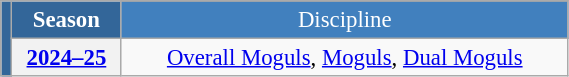<table class="wikitable"  style="font-size:95%; text-align:center; border:gray solid 1px; width:30%;">
<tr style="background:#369; color:white;">
<td rowspan="19" width="1%"></td>
<td rowspan="2"><strong>Season</strong></td>
</tr>
<tr style="background:#4180be; color:white;">
<td>Discipline</td>
</tr>
<tr>
<th><a href='#'>2024–25</a></th>
<td><a href='#'>Overall Moguls</a>, <a href='#'>Moguls</a>, <a href='#'>Dual Moguls</a></td>
</tr>
</table>
